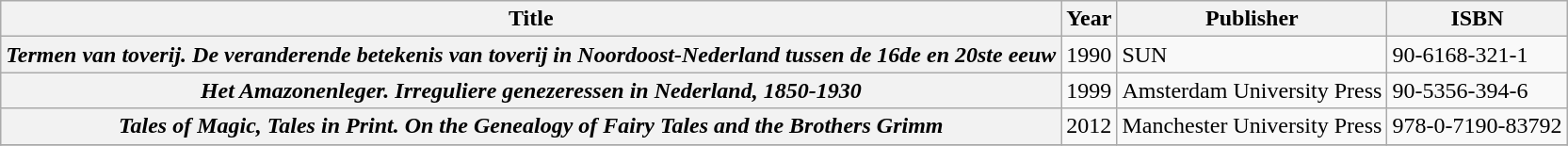<table class="wikitable plainrowheaders sortable">
<tr>
<th scope="col">Title</th>
<th scope="col">Year</th>
<th scope="col">Publisher</th>
<th scope="col" class="unsortable">ISBN</th>
</tr>
<tr>
<th scope="row"><em>Termen van toverij. De veranderende betekenis van toverij in Noordoost-Nederland tussen de 16de en 20ste eeuw</em></th>
<td>1990</td>
<td>SUN</td>
<td>90-6168-321-1</td>
</tr>
<tr>
<th scope="row"><em>Het Amazonenleger. Irreguliere genezeressen in Nederland, 1850-1930</em></th>
<td>1999</td>
<td>Amsterdam University Press</td>
<td>90-5356-394-6</td>
</tr>
<tr>
<th scope="row"><em>Tales of Magic, Tales in Print. On the Genealogy of Fairy Tales and the Brothers Grimm</em></th>
<td>2012</td>
<td>Manchester University Press</td>
<td>978-0-7190-83792</td>
</tr>
<tr>
</tr>
</table>
